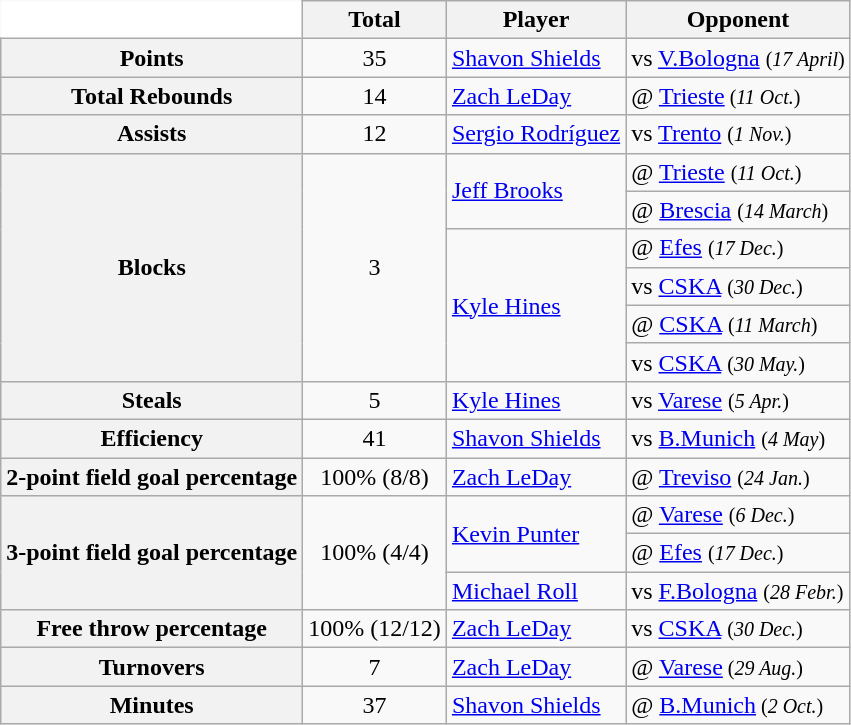<table class=wikitable style="border: none;">
<tr>
<th style="border: white; background: white;"></th>
<th>Total</th>
<th>Player</th>
<th>Opponent</th>
</tr>
<tr>
<th>Points</th>
<td style="text-align:center">35</td>
<td><a href='#'>Shavon Shields</a></td>
<td>vs  <a href='#'>V.Bologna</a> <small> (<em>17 April</em>) </small></td>
</tr>
<tr>
<th>Total Rebounds</th>
<td style="text-align:center">14</td>
<td><a href='#'>Zach LeDay</a></td>
<td>@  <a href='#'>Trieste</a><small> (<em>11 Oct.</em>) </small></td>
</tr>
<tr>
<th>Assists</th>
<td style="text-align:center">12</td>
<td><a href='#'>Sergio Rodríguez</a></td>
<td>vs  <a href='#'>Trento</a> <small>  (<em>1 Nov.</em>) </small></td>
</tr>
<tr>
<th rowspan=6>Blocks</th>
<td rowspan=6 style="text-align:center">3</td>
<td rowspan=2><a href='#'>Jeff Brooks</a></td>
<td>@  <a href='#'>Trieste</a> <small> (<em>11 Oct.</em>) </small></td>
</tr>
<tr>
<td>@  <a href='#'>Brescia</a> <small> (<em>14 March</em>) </small></td>
</tr>
<tr>
<td rowspan=4><a href='#'>Kyle Hines</a></td>
<td>@  <a href='#'>Efes</a> <small> (<em>17 Dec.</em>) </small></td>
</tr>
<tr>
<td>vs  <a href='#'>CSKA</a> <small> (<em>30 Dec.</em>) </small></td>
</tr>
<tr>
<td>@  <a href='#'>CSKA</a> <small> (<em>11 March</em>) </small></td>
</tr>
<tr>
<td>vs  <a href='#'>CSKA</a> <small> (<em>30 May.</em>) </small></td>
</tr>
<tr>
<th>Steals</th>
<td style="text-align:center">5</td>
<td><a href='#'>Kyle Hines</a></td>
<td>vs  <a href='#'>Varese</a> <small> (<em>5 Apr.</em>) </small></td>
</tr>
<tr>
<th>Efficiency</th>
<td style="text-align:center">41</td>
<td><a href='#'>Shavon Shields</a></td>
<td>vs  <a href='#'>B.Munich</a> <small> (<em>4 May</em>) </small></td>
</tr>
<tr>
<th>2-point field goal percentage</th>
<td style="text-align:center">100% (8/8)</td>
<td><a href='#'>Zach LeDay</a></td>
<td>@  <a href='#'>Treviso</a> <small> (<em>24 Jan.</em>) </small></td>
</tr>
<tr>
<th rowspan=3>3-point field goal percentage</th>
<td rowspan=3 style="text-align:center">100% (4/4)</td>
<td rowspan=2><a href='#'>Kevin Punter</a></td>
<td>@  <a href='#'>Varese</a> <small> (<em>6 Dec.</em>) </small></td>
</tr>
<tr>
<td>@  <a href='#'>Efes</a> <small> (<em>17 Dec.</em>) </small></td>
</tr>
<tr>
<td><a href='#'>Michael Roll</a></td>
<td>vs  <a href='#'>F.Bologna</a> <small> (<em>28 Febr.</em>) </small></td>
</tr>
<tr>
<th>Free throw percentage</th>
<td style="text-align:center">100% (12/12)</td>
<td><a href='#'>Zach LeDay</a></td>
<td>vs  <a href='#'>CSKA</a> <small> (<em>30 Dec.</em>) </small></td>
</tr>
<tr>
<th>Turnovers</th>
<td style="text-align:center">7</td>
<td><a href='#'>Zach LeDay</a></td>
<td>@  <a href='#'>Varese</a><small> (<em>29 Aug.</em>) </small></td>
</tr>
<tr>
<th>Minutes</th>
<td style="text-align:center">37</td>
<td><a href='#'>Shavon Shields</a></td>
<td>@  <a href='#'>B.Munich</a><small> (<em>2 Oct.</em>) </small></td>
</tr>
</table>
